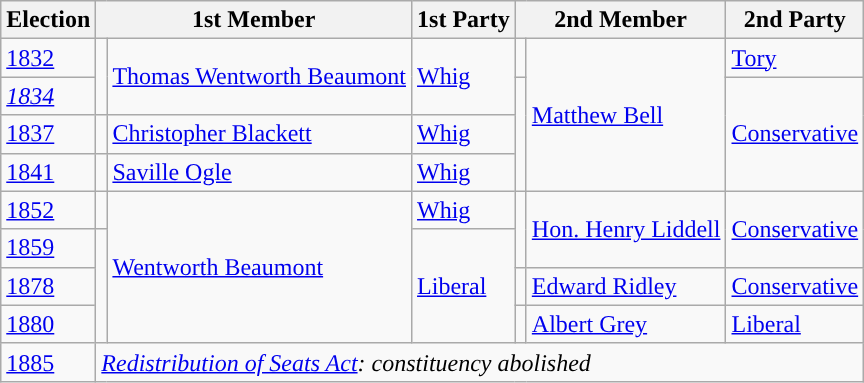<table class="wikitable">
<tr>
<th>Election</th>
<th colspan="2">1st Member</th>
<th>1st Party</th>
<th colspan="2">2nd Member</th>
<th>2nd Party</th>
</tr>
<tr>
<td><a href='#'>1832</a></td>
<td rowspan="2" style="color:inherit;background-color: "></td>
<td rowspan="2"><a href='#'>Thomas Wentworth Beaumont</a></td>
<td rowspan="2"><a href='#'>Whig</a></td>
<td style="color:inherit;background-color: "></td>
<td rowspan="4"><a href='#'>Matthew Bell</a></td>
<td><a href='#'>Tory</a></td>
</tr>
<tr>
<td><em><a href='#'>1834</a></em></td>
<td rowspan="3" style="color:inherit;background-color: "></td>
<td rowspan="3"><a href='#'>Conservative</a></td>
</tr>
<tr>
<td><a href='#'>1837</a></td>
<td style="color:inherit;background-color: "></td>
<td><a href='#'>Christopher Blackett</a></td>
<td><a href='#'>Whig</a></td>
</tr>
<tr>
<td><a href='#'>1841</a></td>
<td style="color:inherit;background-color: "></td>
<td><a href='#'>Saville Ogle</a></td>
<td><a href='#'>Whig</a></td>
</tr>
<tr>
<td><a href='#'>1852</a></td>
<td style="color:inherit;background-color: "></td>
<td rowspan="4"><a href='#'>Wentworth Beaumont</a></td>
<td><a href='#'>Whig</a></td>
<td rowspan="2" style="color:inherit;background-color: "></td>
<td rowspan="2"><a href='#'>Hon. Henry Liddell</a></td>
<td rowspan="2"><a href='#'>Conservative</a></td>
</tr>
<tr>
<td><a href='#'>1859</a></td>
<td rowspan="3" style="color:inherit;background-color: "></td>
<td rowspan="3"><a href='#'>Liberal</a></td>
</tr>
<tr>
<td><a href='#'>1878</a></td>
<td style="color:inherit;background-color: "></td>
<td><a href='#'>Edward Ridley</a></td>
<td><a href='#'>Conservative</a></td>
</tr>
<tr>
<td><a href='#'>1880</a></td>
<td style="color:inherit;background-color: "></td>
<td><a href='#'>Albert Grey</a></td>
<td><a href='#'>Liberal</a></td>
</tr>
<tr>
<td><a href='#'>1885</a></td>
<td colspan="6"><em><a href='#'>Redistribution of Seats Act</a>: constituency abolished</em></td>
</tr>
</table>
